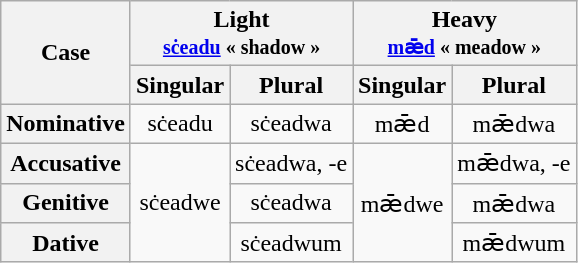<table class="wikitable" style="text-align:center">
<tr>
<th rowspan="2">Case</th>
<th colspan="2">Light<br><small><a href='#'>sċeadu</a> « shadow »</small></th>
<th colspan="2">Heavy<br><small><a href='#'>mǣd</a> « meadow »</small></th>
</tr>
<tr>
<th>Singular</th>
<th>Plural</th>
<th>Singular</th>
<th>Plural</th>
</tr>
<tr>
<th>Nominative</th>
<td>sċeadu</td>
<td>sċeadwa</td>
<td>mǣd</td>
<td>mǣdwa</td>
</tr>
<tr>
<th>Accusative</th>
<td rowspan="3">sċeadwe</td>
<td>sċeadwa, -e</td>
<td rowspan="3">mǣdwe</td>
<td>mǣdwa, -e</td>
</tr>
<tr>
<th>Genitive</th>
<td>sċeadwa</td>
<td>mǣdwa</td>
</tr>
<tr>
<th>Dative</th>
<td>sċeadwum</td>
<td>mǣdwum</td>
</tr>
</table>
